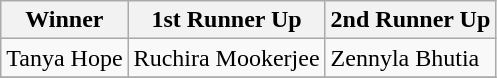<table class="wikitable">
<tr>
<th>Winner</th>
<th>1st Runner Up</th>
<th>2nd Runner Up</th>
</tr>
<tr>
<td>Tanya Hope</td>
<td>Ruchira Mookerjee</td>
<td>Zennyla Bhutia</td>
</tr>
<tr>
</tr>
</table>
